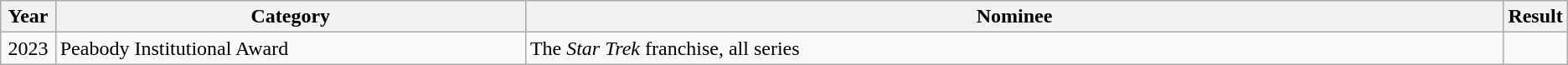<table class="wikitable">
<tr>
<th width="3.5%">Year</th>
<th width="30%">Category</th>
<th>Nominee</th>
<th width="3.5%">Result</th>
</tr>
<tr>
<td align="center">2023</td>
<td>Peabody Institutional Award</td>
<td>The <em>Star Trek</em> franchise, all series</td>
<td></td>
</tr>
</table>
